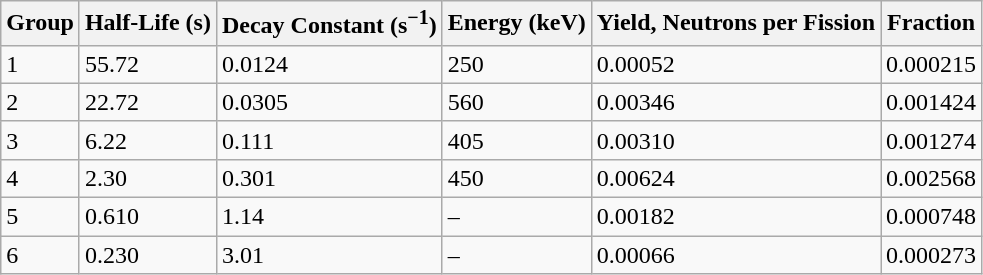<table class="wikitable">
<tr>
<th>Group</th>
<th>Half-Life (s)</th>
<th>Decay Constant (s<sup>−1</sup>)</th>
<th>Energy (keV)</th>
<th>Yield, Neutrons per Fission</th>
<th>Fraction</th>
</tr>
<tr>
<td>1</td>
<td>55.72</td>
<td>0.0124</td>
<td>250</td>
<td>0.00052</td>
<td>0.000215</td>
</tr>
<tr>
<td>2</td>
<td>22.72</td>
<td>0.0305</td>
<td>560</td>
<td>0.00346</td>
<td>0.001424</td>
</tr>
<tr>
<td>3</td>
<td>6.22</td>
<td>0.111</td>
<td>405</td>
<td>0.00310</td>
<td>0.001274</td>
</tr>
<tr>
<td>4</td>
<td>2.30</td>
<td>0.301</td>
<td>450</td>
<td>0.00624</td>
<td>0.002568</td>
</tr>
<tr>
<td>5</td>
<td>0.610</td>
<td>1.14</td>
<td>–</td>
<td>0.00182</td>
<td>0.000748</td>
</tr>
<tr>
<td>6</td>
<td>0.230</td>
<td>3.01</td>
<td>–</td>
<td>0.00066</td>
<td>0.000273</td>
</tr>
</table>
